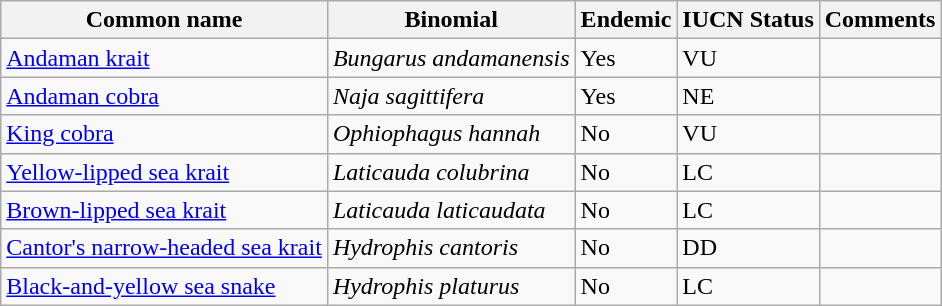<table class="wikitable">
<tr>
<th>Common name</th>
<th>Binomial</th>
<th>Endemic</th>
<th>IUCN Status</th>
<th>Comments</th>
</tr>
<tr>
<td><a href='#'>Andaman krait</a></td>
<td><em>Bungarus andamanensis</em></td>
<td>Yes</td>
<td>VU</td>
<td></td>
</tr>
<tr>
<td><a href='#'>Andaman cobra</a></td>
<td><em>Naja sagittifera</em></td>
<td>Yes</td>
<td>NE</td>
<td></td>
</tr>
<tr>
<td><a href='#'>King cobra</a></td>
<td><em>Ophiophagus hannah</em></td>
<td>No</td>
<td>VU</td>
<td></td>
</tr>
<tr>
<td><a href='#'>Yellow-lipped sea krait</a></td>
<td><em>Laticauda colubrina</em></td>
<td>No</td>
<td>LC</td>
<td></td>
</tr>
<tr>
<td><a href='#'>Brown-lipped sea krait</a></td>
<td><em>Laticauda laticaudata</em></td>
<td>No</td>
<td>LC</td>
<td></td>
</tr>
<tr>
<td><a href='#'>Cantor's narrow-headed sea krait</a></td>
<td><em>Hydrophis cantoris</em></td>
<td>No</td>
<td>DD</td>
<td></td>
</tr>
<tr>
<td><a href='#'>Black-and-yellow sea snake</a></td>
<td><em>Hydrophis platurus</em></td>
<td>No</td>
<td>LC</td>
<td></td>
</tr>
</table>
